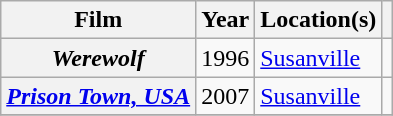<table class="wikitable sortable plainrowheaders">
<tr>
<th>Film</th>
<th>Year</th>
<th class="unsortable">Location(s)</th>
<th class="unsortable"></th>
</tr>
<tr>
<th scope="row"><em>Werewolf</em></th>
<td>1996</td>
<td><a href='#'>Susanville</a></td>
<td style="text-align:center;"></td>
</tr>
<tr>
<th scope="row"><em><a href='#'>Prison Town, USA</a></em></th>
<td>2007</td>
<td><a href='#'>Susanville</a></td>
<td style="text-align:center;"></td>
</tr>
<tr>
</tr>
</table>
